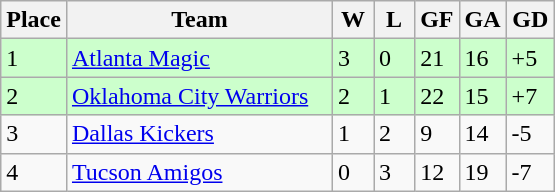<table class="wikitable">
<tr>
<th>Place</th>
<th width="170">Team</th>
<th width="20">W</th>
<th width="20">L</th>
<th width="20">GF</th>
<th width="20">GA</th>
<th width="25">GD</th>
</tr>
<tr bgcolor=#ccffcc>
<td>1</td>
<td><a href='#'>Atlanta Magic</a></td>
<td>3</td>
<td>0</td>
<td>21</td>
<td>16</td>
<td>+5</td>
</tr>
<tr bgcolor=#ccffcc>
<td>2</td>
<td><a href='#'>Oklahoma City Warriors</a></td>
<td>2</td>
<td>1</td>
<td>22</td>
<td>15</td>
<td>+7</td>
</tr>
<tr>
<td>3</td>
<td><a href='#'>Dallas Kickers</a></td>
<td>1</td>
<td>2</td>
<td>9</td>
<td>14</td>
<td>-5</td>
</tr>
<tr>
<td>4</td>
<td><a href='#'>Tucson Amigos</a></td>
<td>0</td>
<td>3</td>
<td>12</td>
<td>19</td>
<td>-7</td>
</tr>
</table>
